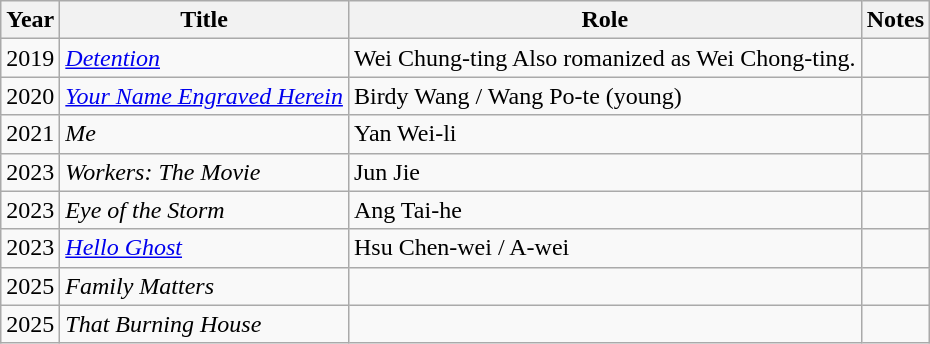<table class="wikitable">
<tr>
<th>Year</th>
<th>Title</th>
<th>Role</th>
<th>Notes</th>
</tr>
<tr>
<td>2019</td>
<td><em><a href='#'>Detention</a></em></td>
<td>Wei Chung-ting Also romanized as Wei Chong-ting. </td>
<td></td>
</tr>
<tr>
<td>2020</td>
<td><em><a href='#'>Your Name Engraved Herein</a></em></td>
<td>Birdy Wang / Wang Po-te (young)</td>
<td></td>
</tr>
<tr>
<td>2021</td>
<td><em>Me</em></td>
<td>Yan Wei-li</td>
<td></td>
</tr>
<tr>
<td>2023</td>
<td><em>Workers: The Movie</em></td>
<td>Jun Jie</td>
<td></td>
</tr>
<tr>
<td>2023</td>
<td><em>Eye of the Storm</em></td>
<td>Ang Tai-he</td>
<td></td>
</tr>
<tr>
<td>2023</td>
<td><em><a href='#'>Hello Ghost</a></em></td>
<td>Hsu Chen-wei / A-wei</td>
<td></td>
</tr>
<tr>
<td>2025</td>
<td><em>Family Matters</em></td>
<td></td>
<td></td>
</tr>
<tr>
<td>2025</td>
<td><em>That Burning House</em></td>
<td></td>
<td></td>
</tr>
</table>
